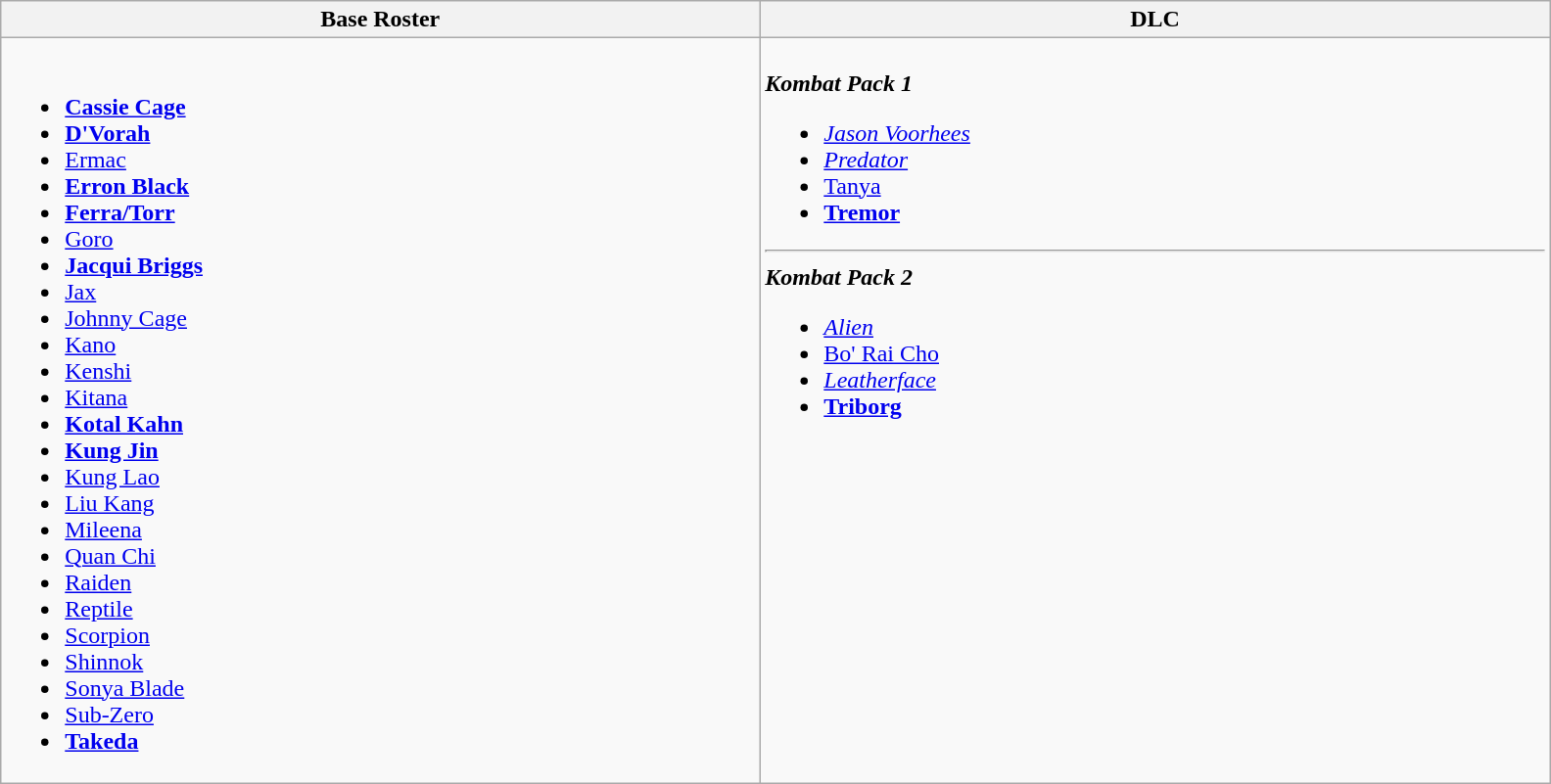<table class="wikitable" style="width: 100%; max-width: 66em;">
<tr>
<th scope="col">Base Roster</th>
<th scope="col">DLC</th>
</tr>
<tr>
<td style="vertical-align: top;"><br><ul><li><strong><a href='#'>Cassie Cage</a></strong></li><li><strong><a href='#'>D'Vorah</a></strong></li><li><a href='#'>Ermac</a></li><li><strong><a href='#'>Erron Black</a></strong></li><li><strong><a href='#'>Ferra/Torr</a></strong></li><li><a href='#'>Goro</a></li><li><strong><a href='#'>Jacqui Briggs</a></strong></li><li><a href='#'>Jax</a></li><li><a href='#'>Johnny Cage</a></li><li><a href='#'>Kano</a></li><li><a href='#'>Kenshi</a></li><li><a href='#'>Kitana</a></li><li><strong><a href='#'>Kotal Kahn</a></strong></li><li><strong><a href='#'>Kung Jin</a></strong></li><li><a href='#'>Kung Lao</a></li><li><a href='#'>Liu Kang</a></li><li><a href='#'>Mileena</a></li><li><a href='#'>Quan Chi</a></li><li><a href='#'>Raiden</a></li><li><a href='#'>Reptile</a></li><li><a href='#'>Scorpion</a></li><li><a href='#'>Shinnok</a></li><li><a href='#'>Sonya Blade</a></li><li><a href='#'>Sub-Zero</a></li><li><strong><a href='#'>Takeda</a></strong></li></ul></td>
<td style="vertical-align: top;"><br><strong><em>Kombat Pack 1</em></strong><ul><li><em><a href='#'>Jason Voorhees</a></em></li><li><em><a href='#'>Predator</a></em></li><li><a href='#'>Tanya</a></li><li><strong><a href='#'>Tremor</a></strong></li></ul><hr>
<strong><em>Kombat Pack 2</em></strong><ul><li><em><a href='#'>Alien</a></em></li><li><a href='#'>Bo' Rai Cho</a></li><li><em><a href='#'>Leatherface</a></em></li><li><strong><a href='#'>Triborg</a></strong></li></ul></td>
</tr>
</table>
